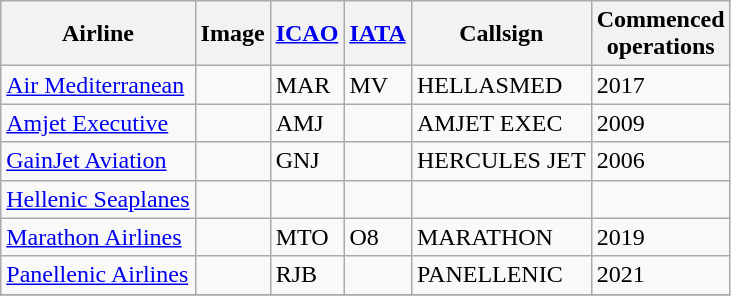<table class="wikitable sortable">
<tr>
<th>Airline</th>
<th>Image</th>
<th><a href='#'>ICAO</a></th>
<th><a href='#'>IATA</a></th>
<th>Callsign</th>
<th>Commenced<br>operations</th>
</tr>
<tr>
<td><a href='#'>Air Mediterranean</a></td>
<td></td>
<td>MAR</td>
<td>MV</td>
<td>HELLASMED</td>
<td>2017</td>
</tr>
<tr>
<td><a href='#'>Amjet Executive</a></td>
<td></td>
<td>AMJ</td>
<td></td>
<td>AMJET EXEC</td>
<td>2009</td>
</tr>
<tr>
<td><a href='#'>GainJet Aviation</a></td>
<td></td>
<td>GNJ</td>
<td></td>
<td>HERCULES JET</td>
<td>2006</td>
</tr>
<tr>
<td><a href='#'>Hellenic Seaplanes</a></td>
<td></td>
<td></td>
<td></td>
<td></td>
<td></td>
</tr>
<tr>
<td><a href='#'>Marathon Airlines</a></td>
<td></td>
<td>MTO</td>
<td>O8</td>
<td>MARATHON</td>
<td>2019</td>
</tr>
<tr>
<td><a href='#'>Panellenic Airlines </a></td>
<td></td>
<td>RJB</td>
<td></td>
<td>PANELLENIC</td>
<td>2021</td>
</tr>
<tr>
</tr>
</table>
